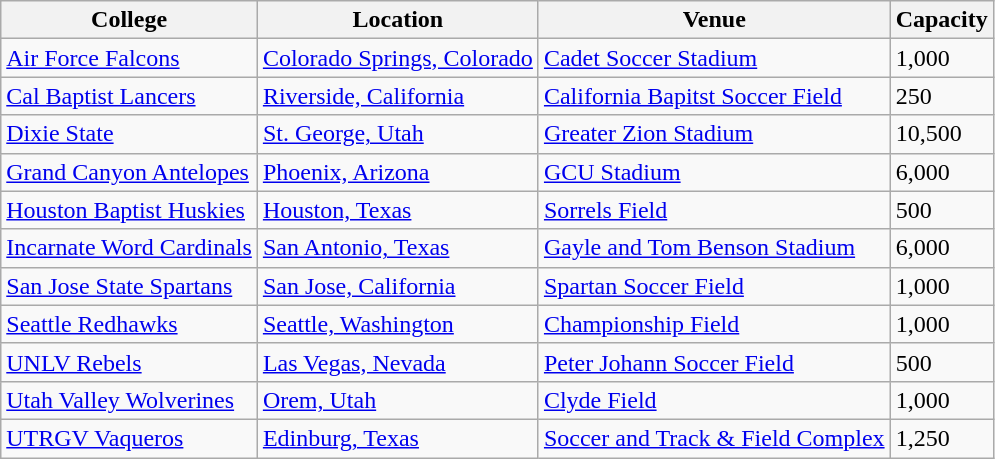<table class="wikitable sortable">
<tr>
<th>College</th>
<th>Location</th>
<th>Venue</th>
<th>Capacity</th>
</tr>
<tr>
<td><a href='#'>Air Force Falcons</a></td>
<td><a href='#'>Colorado Springs, Colorado</a></td>
<td><a href='#'>Cadet Soccer Stadium</a></td>
<td>1,000</td>
</tr>
<tr>
<td><a href='#'>Cal Baptist Lancers</a></td>
<td><a href='#'>Riverside, California</a></td>
<td><a href='#'>California Bapitst Soccer Field</a></td>
<td>250</td>
</tr>
<tr>
<td><a href='#'>Dixie State</a></td>
<td><a href='#'>St. George, Utah</a></td>
<td><a href='#'>Greater Zion Stadium</a></td>
<td>10,500</td>
</tr>
<tr>
<td><a href='#'>Grand Canyon Antelopes</a></td>
<td><a href='#'>Phoenix, Arizona</a></td>
<td><a href='#'>GCU Stadium</a></td>
<td>6,000</td>
</tr>
<tr>
<td><a href='#'>Houston Baptist Huskies</a></td>
<td><a href='#'>Houston, Texas</a></td>
<td><a href='#'>Sorrels Field</a></td>
<td>500</td>
</tr>
<tr>
<td><a href='#'>Incarnate Word Cardinals</a></td>
<td><a href='#'>San Antonio, Texas</a></td>
<td><a href='#'>Gayle and Tom Benson Stadium</a></td>
<td>6,000</td>
</tr>
<tr>
<td><a href='#'>San Jose State Spartans</a></td>
<td><a href='#'>San Jose, California</a></td>
<td><a href='#'>Spartan Soccer Field</a></td>
<td>1,000</td>
</tr>
<tr>
<td><a href='#'>Seattle Redhawks</a></td>
<td><a href='#'>Seattle, Washington</a></td>
<td><a href='#'>Championship Field</a></td>
<td>1,000</td>
</tr>
<tr>
<td><a href='#'>UNLV Rebels</a></td>
<td><a href='#'>Las Vegas, Nevada</a></td>
<td><a href='#'>Peter Johann Soccer Field</a></td>
<td>500</td>
</tr>
<tr>
<td><a href='#'>Utah Valley Wolverines</a></td>
<td><a href='#'>Orem, Utah</a></td>
<td><a href='#'>Clyde Field</a></td>
<td>1,000</td>
</tr>
<tr>
<td><a href='#'>UTRGV Vaqueros</a></td>
<td><a href='#'>Edinburg, Texas</a></td>
<td><a href='#'>Soccer and Track & Field Complex</a></td>
<td>1,250</td>
</tr>
</table>
